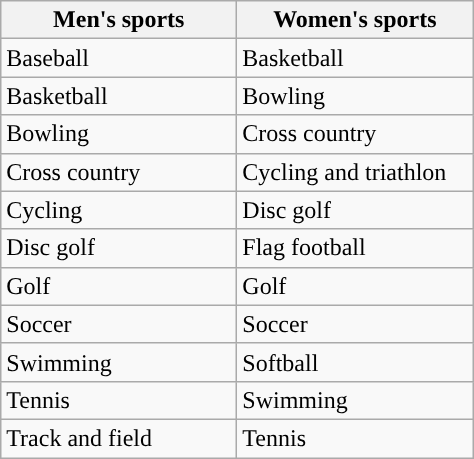<table class="wikitable" style="text-align: ">
<tr>
<th width=150px>Men's sports</th>
<th width=150px>Women's sports</th>
</tr>
<tr>
<td>Baseball</td>
<td>Basketball</td>
</tr>
<tr>
<td>Basketball</td>
<td>Bowling</td>
</tr>
<tr>
<td>Bowling</td>
<td>Cross country</td>
</tr>
<tr>
<td>Cross country</td>
<td>Cycling and triathlon</td>
</tr>
<tr>
<td>Cycling</td>
<td>Disc golf</td>
</tr>
<tr>
<td>Disc golf</td>
<td>Flag football</td>
</tr>
<tr>
<td>Golf</td>
<td>Golf</td>
</tr>
<tr>
<td>Soccer</td>
<td>Soccer</td>
</tr>
<tr>
<td>Swimming</td>
<td>Softball</td>
</tr>
<tr>
<td>Tennis</td>
<td>Swimming</td>
</tr>
<tr>
<td>Track and field</td>
<td>Tennis</td>
</tr>
</table>
